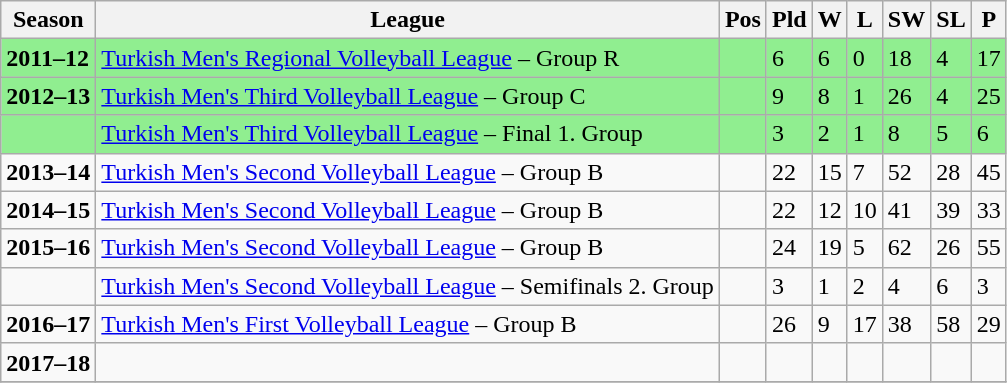<table class="wikitable">
<tr>
<th>Season</th>
<th>League</th>
<th>Pos</th>
<th>Pld</th>
<th>W</th>
<th>L</th>
<th>SW</th>
<th>SL</th>
<th>P</th>
</tr>
<tr style="background:lightgreen;">
<td><strong>2011–12</strong></td>
<td><a href='#'>Turkish Men's Regional Volleyball League</a> – Group R</td>
<td></td>
<td>6</td>
<td>6</td>
<td>0</td>
<td>18</td>
<td>4</td>
<td>17</td>
</tr>
<tr style="background:lightgreen;">
<td><strong>2012–13</strong></td>
<td><a href='#'>Turkish Men's Third Volleyball League</a> – Group C</td>
<td></td>
<td>9</td>
<td>8</td>
<td>1</td>
<td>26</td>
<td>4</td>
<td>25</td>
</tr>
<tr style="background:lightgreen;">
<td></td>
<td><a href='#'>Turkish Men's Third Volleyball League</a> – Final 1. Group</td>
<td></td>
<td>3</td>
<td>2</td>
<td>1</td>
<td>8</td>
<td>5</td>
<td>6</td>
</tr>
<tr>
<td><strong>2013–14</strong></td>
<td><a href='#'>Turkish Men's Second Volleyball League</a> – Group B </td>
<td></td>
<td>22</td>
<td>15</td>
<td>7</td>
<td>52</td>
<td>28</td>
<td>45</td>
</tr>
<tr>
<td><strong>2014–15</strong></td>
<td><a href='#'>Turkish Men's Second Volleyball League</a> – Group B </td>
<td></td>
<td>22</td>
<td>12</td>
<td>10</td>
<td>41</td>
<td>39</td>
<td>33</td>
</tr>
<tr>
<td><strong>2015–16</strong></td>
<td><a href='#'>Turkish Men's Second Volleyball League</a> – Group B </td>
<td></td>
<td>24</td>
<td>19</td>
<td>5</td>
<td>62</td>
<td>26</td>
<td>55</td>
</tr>
<tr>
<td></td>
<td><a href='#'>Turkish Men's Second Volleyball League</a> – Semifinals 2. Group </td>
<td></td>
<td>3</td>
<td>1</td>
<td>2</td>
<td>4</td>
<td>6</td>
<td>3</td>
</tr>
<tr>
<td><strong>2016–17</strong></td>
<td><a href='#'>Turkish Men's First Volleyball League</a> – Group B </td>
<td></td>
<td>26</td>
<td>9</td>
<td>17</td>
<td>38</td>
<td>58</td>
<td>29</td>
</tr>
<tr>
<td><strong>2017–18</strong></td>
<td></td>
<td></td>
<td></td>
<td></td>
<td></td>
<td></td>
<td></td>
<td></td>
</tr>
<tr>
</tr>
</table>
